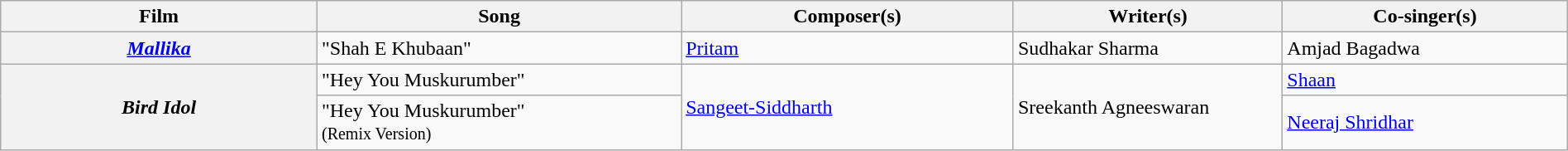<table class="wikitable plainrowheaders" width="100%" textcolor:#000;">
<tr>
<th scope="col" width=20%><strong>Film</strong></th>
<th scope="col" width=23%><strong>Song</strong></th>
<th scope="col" width=21%><strong>Composer(s)</strong></th>
<th scope="col" width=17%><strong>Writer(s)</strong></th>
<th scope="col" width=18%><strong>Co-singer(s)</strong></th>
</tr>
<tr>
<th scope="row"><em><a href='#'>Mallika</a></em></th>
<td>"Shah E Khubaan"</td>
<td><a href='#'>Pritam</a></td>
<td>Sudhakar Sharma</td>
<td>Amjad Bagadwa</td>
</tr>
<tr>
<th scope="row" rowspan="2"><em>Bird Idol</em></th>
<td>"Hey You Muskurumber"</td>
<td rowspan="2"><a href='#'>Sangeet-Siddharth</a></td>
<td rowspan="2">Sreekanth Agneeswaran</td>
<td><a href='#'>Shaan</a></td>
</tr>
<tr>
<td>"Hey You Muskurumber"<br><small>(Remix Version)</small></td>
<td><a href='#'>Neeraj Shridhar</a></td>
</tr>
</table>
